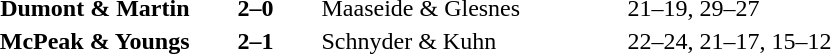<table>
<tr>
<th width=200></th>
<th width=80></th>
<th width=200></th>
<th width=220></th>
</tr>
<tr>
<td align=right><strong>Dumont & Martin</strong></td>
<td align=center><strong>2–0</strong></td>
<td align=left>Maaseide & Glesnes</td>
<td>21–19, 29–27</td>
</tr>
<tr>
<td align=right><strong>McPeak & Youngs</strong></td>
<td align=center><strong>2–1</strong></td>
<td align=left>Schnyder & Kuhn</td>
<td>22–24, 21–17, 15–12</td>
</tr>
</table>
